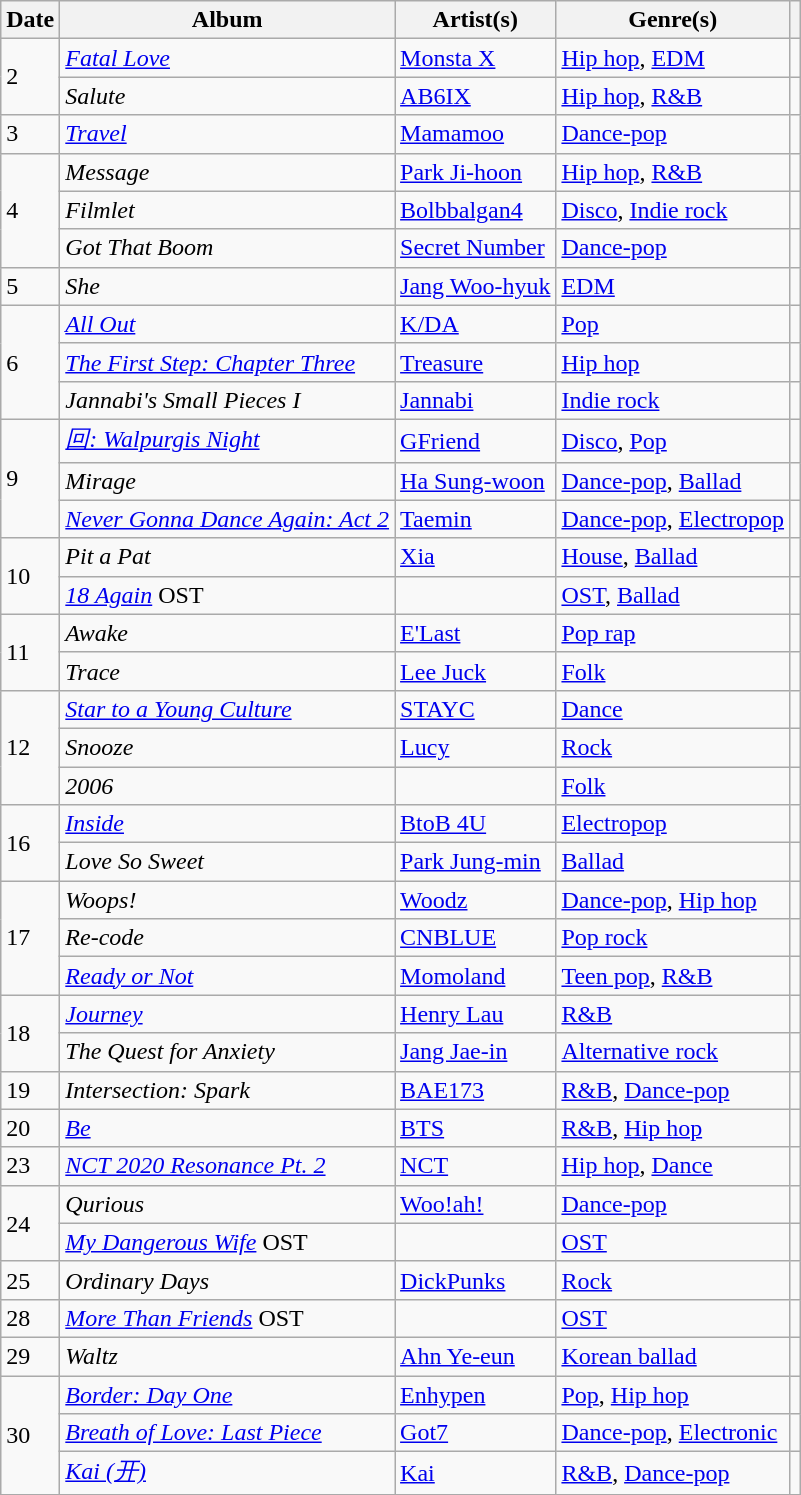<table class="wikitable">
<tr>
<th>Date</th>
<th>Album</th>
<th>Artist(s)</th>
<th>Genre(s)</th>
<th></th>
</tr>
<tr>
<td rowspan="2">2</td>
<td><em><a href='#'>Fatal Love</a></em></td>
<td><a href='#'>Monsta X</a></td>
<td><a href='#'>Hip hop</a>, <a href='#'>EDM</a></td>
<td></td>
</tr>
<tr>
<td><em>Salute</em></td>
<td><a href='#'>AB6IX</a></td>
<td><a href='#'>Hip hop</a>, <a href='#'>R&B</a></td>
<td></td>
</tr>
<tr>
<td>3</td>
<td><em><a href='#'>Travel</a></em></td>
<td><a href='#'>Mamamoo</a></td>
<td><a href='#'>Dance-pop</a></td>
<td></td>
</tr>
<tr>
<td rowspan="3">4</td>
<td><em>Message</em></td>
<td><a href='#'>Park Ji-hoon</a></td>
<td><a href='#'>Hip hop</a>, <a href='#'>R&B</a></td>
<td></td>
</tr>
<tr>
<td><em>Filmlet</em></td>
<td><a href='#'>Bolbbalgan4</a></td>
<td><a href='#'>Disco</a>, <a href='#'>Indie rock</a></td>
<td></td>
</tr>
<tr>
<td><em>Got That Boom</em></td>
<td><a href='#'>Secret Number</a></td>
<td><a href='#'>Dance-pop</a></td>
<td></td>
</tr>
<tr>
<td>5</td>
<td><em>She</em></td>
<td><a href='#'>Jang Woo-hyuk</a></td>
<td><a href='#'>EDM</a></td>
<td></td>
</tr>
<tr>
<td rowspan="3">6</td>
<td><em><a href='#'>All Out</a></em></td>
<td><a href='#'>K/DA</a></td>
<td><a href='#'>Pop</a></td>
<td></td>
</tr>
<tr>
<td><em><a href='#'>The First Step: Chapter Three</a></em></td>
<td><a href='#'>Treasure</a></td>
<td><a href='#'>Hip hop</a></td>
<td></td>
</tr>
<tr>
<td><em>Jannabi's Small Pieces I</em></td>
<td><a href='#'>Jannabi</a></td>
<td><a href='#'>Indie rock</a></td>
<td></td>
</tr>
<tr>
<td rowspan="3">9</td>
<td><em><a href='#'>回: Walpurgis Night</a></em></td>
<td><a href='#'>GFriend</a></td>
<td><a href='#'>Disco</a>, <a href='#'>Pop</a></td>
<td></td>
</tr>
<tr>
<td><em>Mirage</em></td>
<td><a href='#'>Ha Sung-woon</a></td>
<td><a href='#'>Dance-pop</a>, <a href='#'>Ballad</a></td>
<td></td>
</tr>
<tr>
<td><em><a href='#'>Never Gonna Dance Again: Act 2</a></em></td>
<td><a href='#'>Taemin</a></td>
<td><a href='#'>Dance-pop</a>, <a href='#'>Electropop</a></td>
<td></td>
</tr>
<tr>
<td rowspan="2">10</td>
<td><em>Pit a Pat</em></td>
<td><a href='#'>Xia</a></td>
<td><a href='#'>House</a>, <a href='#'>Ballad</a></td>
<td></td>
</tr>
<tr>
<td><em><a href='#'>18 Again</a></em> OST</td>
<td></td>
<td><a href='#'>OST</a>, <a href='#'>Ballad</a></td>
<td></td>
</tr>
<tr>
<td rowspan="2">11</td>
<td><em>Awake</em></td>
<td><a href='#'>E'Last</a></td>
<td><a href='#'>Pop rap</a></td>
<td></td>
</tr>
<tr>
<td><em>Trace</em></td>
<td><a href='#'>Lee Juck</a></td>
<td><a href='#'>Folk</a></td>
<td></td>
</tr>
<tr>
<td rowspan="3">12</td>
<td><em><a href='#'>Star to a Young Culture</a></em></td>
<td><a href='#'>STAYC</a></td>
<td><a href='#'>Dance</a></td>
<td></td>
</tr>
<tr>
<td><em>Snooze</em></td>
<td><a href='#'>Lucy</a></td>
<td><a href='#'>Rock</a></td>
<td></td>
</tr>
<tr>
<td><em>2006</em></td>
<td></td>
<td><a href='#'>Folk</a></td>
<td></td>
</tr>
<tr>
<td rowspan="2">16</td>
<td><em><a href='#'>Inside</a></em></td>
<td><a href='#'>BtoB 4U</a></td>
<td><a href='#'>Electropop</a></td>
<td></td>
</tr>
<tr>
<td><em>Love So Sweet</em></td>
<td><a href='#'>Park Jung-min</a></td>
<td><a href='#'>Ballad</a></td>
<td></td>
</tr>
<tr>
<td rowspan="3">17</td>
<td><em>Woops!</em></td>
<td><a href='#'>Woodz</a></td>
<td><a href='#'>Dance-pop</a>, <a href='#'>Hip hop</a></td>
<td></td>
</tr>
<tr>
<td><em>Re-code</em></td>
<td><a href='#'>CNBLUE</a></td>
<td><a href='#'>Pop rock</a></td>
<td></td>
</tr>
<tr>
<td><em><a href='#'>Ready or Not</a></em></td>
<td><a href='#'>Momoland</a></td>
<td><a href='#'>Teen pop</a>, <a href='#'>R&B</a></td>
<td></td>
</tr>
<tr>
<td rowspan="2">18</td>
<td><em><a href='#'>Journey</a></em></td>
<td><a href='#'>Henry Lau</a></td>
<td><a href='#'>R&B</a></td>
<td></td>
</tr>
<tr>
<td><em>The Quest for Anxiety</em></td>
<td><a href='#'>Jang Jae-in</a></td>
<td><a href='#'>Alternative rock</a></td>
<td></td>
</tr>
<tr>
<td>19</td>
<td><em>Intersection: Spark</em></td>
<td><a href='#'>BAE173</a></td>
<td><a href='#'>R&B</a>, <a href='#'>Dance-pop</a></td>
<td></td>
</tr>
<tr>
<td>20</td>
<td><em><a href='#'>Be</a></em></td>
<td><a href='#'>BTS</a></td>
<td><a href='#'>R&B</a>, <a href='#'>Hip hop</a></td>
<td></td>
</tr>
<tr>
<td>23</td>
<td><em><a href='#'>NCT 2020 Resonance Pt. 2</a></em></td>
<td><a href='#'>NCT</a></td>
<td><a href='#'>Hip hop</a>, <a href='#'>Dance</a></td>
<td></td>
</tr>
<tr>
<td rowspan="2">24</td>
<td><em>Qurious</em></td>
<td><a href='#'>Woo!ah!</a></td>
<td><a href='#'>Dance-pop</a></td>
<td></td>
</tr>
<tr>
<td><em><a href='#'>My Dangerous Wife</a></em> OST</td>
<td></td>
<td><a href='#'>OST</a></td>
<td></td>
</tr>
<tr>
<td>25</td>
<td><em>Ordinary Days</em></td>
<td><a href='#'>DickPunks</a></td>
<td><a href='#'>Rock</a></td>
<td></td>
</tr>
<tr>
<td>28</td>
<td><em><a href='#'>More Than Friends</a></em> OST</td>
<td></td>
<td><a href='#'>OST</a></td>
<td></td>
</tr>
<tr>
<td>29</td>
<td><em>Waltz</em></td>
<td><a href='#'>Ahn Ye-eun</a></td>
<td><a href='#'>Korean ballad</a></td>
<td></td>
</tr>
<tr>
<td rowspan="3">30</td>
<td><em><a href='#'>Border: Day One</a></em></td>
<td><a href='#'>Enhypen</a></td>
<td><a href='#'>Pop</a>, <a href='#'>Hip hop</a></td>
<td></td>
</tr>
<tr>
<td><em><a href='#'>Breath of Love: Last Piece</a></em></td>
<td><a href='#'>Got7</a></td>
<td><a href='#'>Dance-pop</a>, <a href='#'>Electronic</a></td>
<td></td>
</tr>
<tr>
<td><em><a href='#'>Kai (开)</a></em></td>
<td><a href='#'>Kai</a></td>
<td><a href='#'>R&B</a>, <a href='#'>Dance-pop</a></td>
<td></td>
</tr>
<tr>
</tr>
</table>
